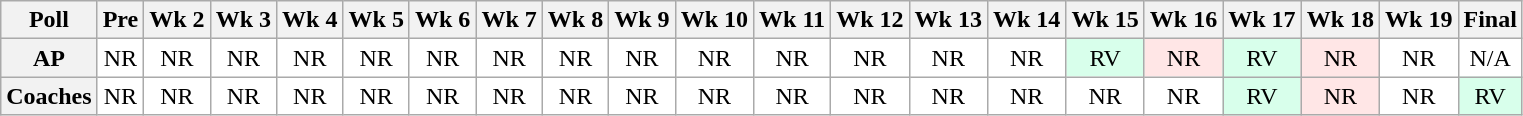<table class="wikitable" style="white-space:nowrap;">
<tr>
<th>Poll</th>
<th>Pre</th>
<th>Wk 2</th>
<th>Wk 3</th>
<th>Wk 4</th>
<th>Wk 5</th>
<th>Wk 6</th>
<th>Wk 7</th>
<th>Wk 8</th>
<th>Wk 9</th>
<th>Wk 10</th>
<th>Wk 11</th>
<th>Wk 12</th>
<th>Wk 13</th>
<th>Wk 14</th>
<th>Wk 15</th>
<th>Wk 16</th>
<th>Wk 17</th>
<th>Wk 18</th>
<th>Wk 19</th>
<th>Final</th>
</tr>
<tr style="text-align:center;">
<th>AP</th>
<td style="background:#FFF;">NR</td>
<td style="background:#FFF;">NR</td>
<td style="background:#FFF;">NR</td>
<td style="background:#FFF;">NR</td>
<td style="background:#FFF;">NR</td>
<td style="background:#FFF;">NR</td>
<td style="background:#FFF;">NR</td>
<td style="background:#FFF;">NR</td>
<td style="background:#FFF;">NR</td>
<td style="background:#FFF;">NR</td>
<td style="background:#FFF;">NR</td>
<td style="background:#FFF;">NR</td>
<td style="background:#FFF;">NR</td>
<td style="background:#FFF;">NR</td>
<td style="background:#D8FFEB;">RV</td>
<td style="background:#FFE6E6;">NR</td>
<td style="background:#D8FFEB;">RV</td>
<td style="background:#FFE6E6;">NR</td>
<td style="background:#FFF;">NR</td>
<td style="background:#FFF;">N/A</td>
</tr>
<tr style="text-align:center;">
<th>Coaches</th>
<td style="background:#FFF;">NR</td>
<td style="background:#FFF;">NR</td>
<td style="background:#FFF;">NR</td>
<td style="background:#FFF;">NR</td>
<td style="background:#FFF;">NR</td>
<td style="background:#FFF;">NR</td>
<td style="background:#FFF;">NR</td>
<td style="background:#FFF;">NR</td>
<td style="background:#FFF;">NR</td>
<td style="background:#FFF;">NR</td>
<td style="background:#FFF;">NR</td>
<td style="background:#FFF;">NR</td>
<td style="background:#FFF;">NR</td>
<td style="background:#FFF;">NR</td>
<td style="background:#FFF;">NR</td>
<td style="background:#FFF;">NR</td>
<td style="background:#D8FFEB;">RV</td>
<td style="background:#FFE6E6;">NR</td>
<td style="background:#FFF;">NR</td>
<td style="background:#D8FFEB;">RV</td>
</tr>
</table>
